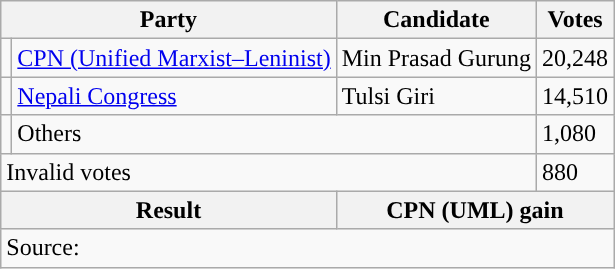<table class="wikitable">
<tr>
<th colspan="2">Party</th>
<th>Candidate</th>
<th>Votes</th>
</tr>
<tr>
<td style="background-color:"></td>
<td><a href='#'>CPN (Unified Marxist–Leninist)</a></td>
<td>Min Prasad Gurung</td>
<td>20,248</td>
</tr>
<tr>
<td style="background-color:"></td>
<td><a href='#'>Nepali Congress</a></td>
<td>Tulsi Giri</td>
<td>14,510</td>
</tr>
<tr>
<td></td>
<td colspan="2">Others</td>
<td>1,080</td>
</tr>
<tr>
<td colspan="3">Invalid votes</td>
<td>880</td>
</tr>
<tr>
<th colspan="2">Result</th>
<th colspan="2">CPN (UML) gain</th>
</tr>
<tr>
<td colspan="4">Source: </td>
</tr>
</table>
